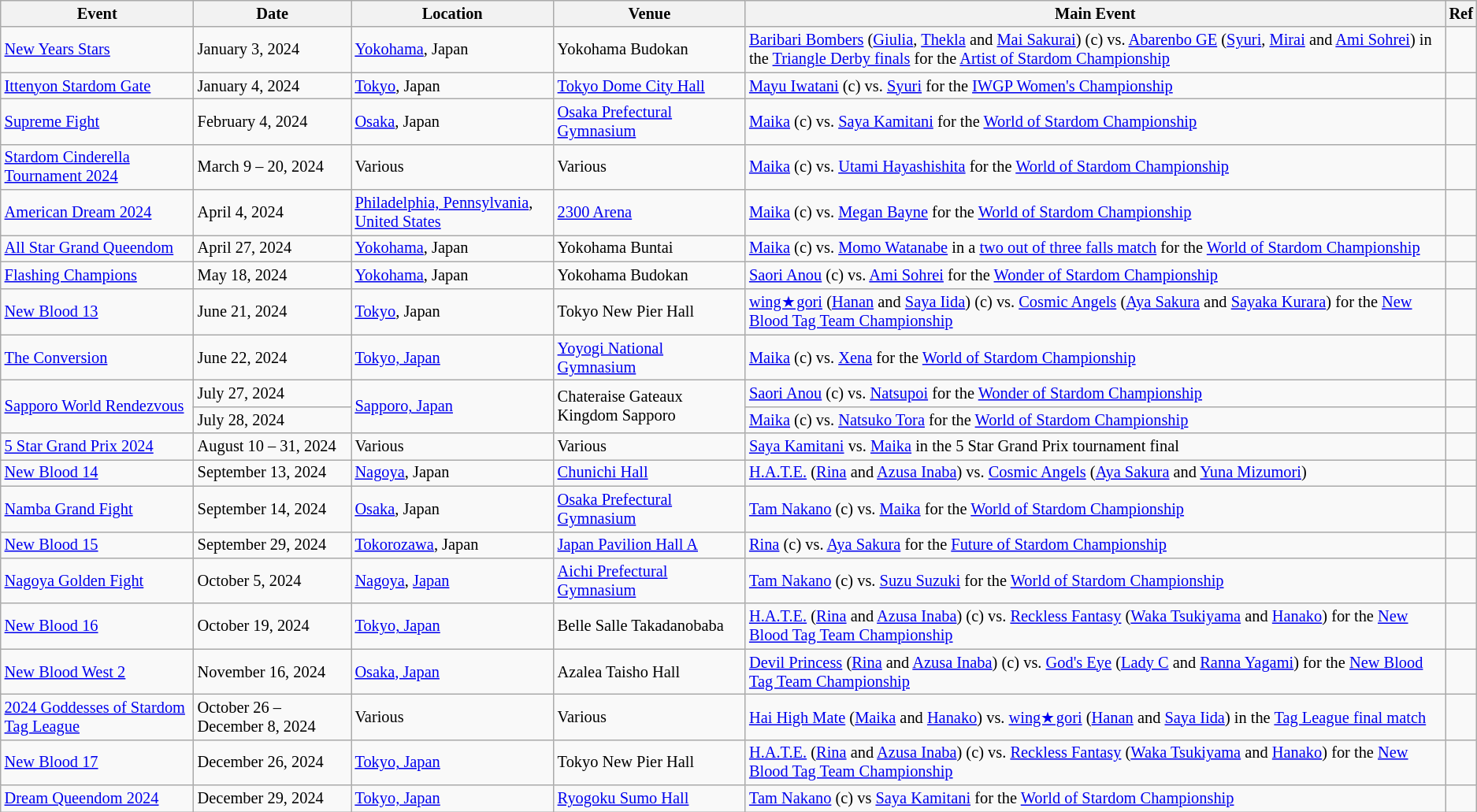<table class="wikitable" style="font-size:85%;">
<tr>
<th>Event</th>
<th>Date</th>
<th>Location</th>
<th>Venue</th>
<th>Main Event</th>
<th>Ref</th>
</tr>
<tr>
<td><a href='#'>New Years Stars</a></td>
<td>January 3, 2024</td>
<td><a href='#'>Yokohama</a>, Japan</td>
<td>Yokohama Budokan</td>
<td><a href='#'>Baribari Bombers</a> (<a href='#'>Giulia</a>, <a href='#'>Thekla</a> and <a href='#'>Mai Sakurai</a>) (c) vs. <a href='#'>Abarenbo GE</a> (<a href='#'>Syuri</a>, <a href='#'>Mirai</a> and <a href='#'>Ami Sohrei</a>) in the <a href='#'>Triangle Derby finals</a> for the <a href='#'>Artist of Stardom Championship</a></td>
<td></td>
</tr>
<tr>
<td><a href='#'>Ittenyon Stardom Gate</a></td>
<td>January 4, 2024</td>
<td><a href='#'>Tokyo</a>, Japan</td>
<td><a href='#'>Tokyo Dome City Hall</a></td>
<td><a href='#'>Mayu Iwatani</a> (c) vs. <a href='#'>Syuri</a> for the <a href='#'>IWGP Women's Championship</a></td>
<td></td>
</tr>
<tr>
<td><a href='#'>Supreme Fight</a></td>
<td>February 4, 2024</td>
<td><a href='#'>Osaka</a>, Japan</td>
<td><a href='#'>Osaka Prefectural Gymnasium</a></td>
<td><a href='#'>Maika</a> (c) vs. <a href='#'>Saya Kamitani</a> for the <a href='#'>World of Stardom Championship</a></td>
<td></td>
</tr>
<tr>
<td><a href='#'>Stardom Cinderella Tournament 2024</a></td>
<td>March 9 – 20, 2024</td>
<td>Various</td>
<td>Various</td>
<td><a href='#'>Maika</a> (c) vs. <a href='#'>Utami Hayashishita</a> for the <a href='#'>World of Stardom Championship</a></td>
<td></td>
</tr>
<tr>
<td><a href='#'>American Dream 2024</a></td>
<td>April 4, 2024</td>
<td><a href='#'>Philadelphia, Pennsylvania</a>, <a href='#'>United States</a></td>
<td><a href='#'>2300 Arena</a></td>
<td><a href='#'>Maika</a> (c) vs. <a href='#'>Megan Bayne</a> for the <a href='#'>World of Stardom Championship</a></td>
<td></td>
</tr>
<tr>
<td><a href='#'>All Star Grand Queendom</a></td>
<td>April 27, 2024</td>
<td><a href='#'>Yokohama</a>, Japan</td>
<td>Yokohama Buntai</td>
<td><a href='#'>Maika</a> (c) vs. <a href='#'>Momo Watanabe</a> in a <a href='#'>two out of three falls match</a> for the <a href='#'>World of Stardom Championship</a></td>
<td></td>
</tr>
<tr>
<td><a href='#'>Flashing Champions</a></td>
<td>May 18, 2024</td>
<td><a href='#'>Yokohama</a>, Japan</td>
<td>Yokohama Budokan</td>
<td><a href='#'>Saori Anou</a> (c) vs. <a href='#'>Ami Sohrei</a> for the <a href='#'>Wonder of Stardom Championship</a></td>
<td></td>
</tr>
<tr>
<td><a href='#'>New Blood 13</a></td>
<td>June 21, 2024</td>
<td><a href='#'>Tokyo</a>, Japan</td>
<td>Tokyo New Pier Hall</td>
<td><a href='#'>wing★gori</a> (<a href='#'>Hanan</a> and <a href='#'>Saya Iida</a>) (c) vs. <a href='#'>Cosmic Angels</a> (<a href='#'>Aya Sakura</a> and <a href='#'>Sayaka Kurara</a>) for the <a href='#'>New Blood Tag Team Championship</a></td>
<td></td>
</tr>
<tr>
<td><a href='#'>The Conversion</a></td>
<td>June 22, 2024</td>
<td><a href='#'>Tokyo, Japan</a></td>
<td><a href='#'>Yoyogi National Gymnasium</a></td>
<td><a href='#'>Maika</a> (c) vs. <a href='#'>Xena</a> for the <a href='#'>World of Stardom Championship</a></td>
<td></td>
</tr>
<tr>
<td rowspan="2"><a href='#'>Sapporo World Rendezvous</a></td>
<td>July 27, 2024</td>
<td rowspan="2"><a href='#'>Sapporo, Japan</a></td>
<td rowspan="2">Chateraise Gateaux Kingdom Sapporo</td>
<td><a href='#'>Saori Anou</a> (c) vs. <a href='#'>Natsupoi</a> for the <a href='#'>Wonder of Stardom Championship</a></td>
<td></td>
</tr>
<tr>
<td>July 28, 2024</td>
<td><a href='#'>Maika</a> (c) vs. <a href='#'>Natsuko Tora</a> for the <a href='#'>World of Stardom Championship</a></td>
<td></td>
</tr>
<tr>
<td><a href='#'>5 Star Grand Prix 2024</a></td>
<td>August 10 – 31, 2024</td>
<td>Various<br></td>
<td>Various<br></td>
<td><a href='#'>Saya Kamitani</a> vs. <a href='#'>Maika</a> in the 5 Star Grand Prix tournament final</td>
<td></td>
</tr>
<tr>
<td><a href='#'>New Blood 14</a></td>
<td>September 13, 2024</td>
<td><a href='#'>Nagoya</a>, Japan</td>
<td><a href='#'>Chunichi Hall</a></td>
<td><a href='#'>H.A.T.E.</a> (<a href='#'>Rina</a> and <a href='#'>Azusa Inaba</a>) vs. <a href='#'>Cosmic Angels</a> (<a href='#'>Aya Sakura</a> and <a href='#'>Yuna Mizumori</a>)</td>
<td></td>
</tr>
<tr>
<td><a href='#'>Namba Grand Fight</a></td>
<td>September 14, 2024</td>
<td><a href='#'>Osaka</a>, Japan</td>
<td><a href='#'>Osaka Prefectural Gymnasium</a></td>
<td><a href='#'>Tam Nakano</a> (c) vs. <a href='#'>Maika</a> for the <a href='#'>World of Stardom Championship</a></td>
<td></td>
</tr>
<tr>
<td><a href='#'>New Blood 15</a></td>
<td>September 29, 2024</td>
<td><a href='#'>Tokorozawa</a>, Japan</td>
<td><a href='#'>Japan Pavilion Hall A</a></td>
<td><a href='#'>Rina</a> (c) vs. <a href='#'>Aya Sakura</a> for the <a href='#'>Future of Stardom Championship</a></td>
<td></td>
</tr>
<tr>
<td><a href='#'>Nagoya Golden Fight</a></td>
<td>October 5, 2024</td>
<td><a href='#'>Nagoya</a>, <a href='#'>Japan</a></td>
<td><a href='#'>Aichi Prefectural Gymnasium</a></td>
<td><a href='#'>Tam Nakano</a> (c) vs. <a href='#'>Suzu Suzuki</a> for the <a href='#'>World of Stardom Championship</a></td>
<td></td>
</tr>
<tr>
<td><a href='#'>New Blood 16</a></td>
<td>October 19, 2024</td>
<td><a href='#'>Tokyo, Japan</a></td>
<td>Belle Salle Takadanobaba</td>
<td><a href='#'>H.A.T.E.</a> (<a href='#'>Rina</a> and <a href='#'>Azusa Inaba</a>) (c) vs. <a href='#'>Reckless Fantasy</a> (<a href='#'>Waka Tsukiyama</a> and <a href='#'>Hanako</a>) for the <a href='#'>New Blood Tag Team Championship</a></td>
<td></td>
</tr>
<tr>
<td><a href='#'>New Blood West 2</a></td>
<td>November 16, 2024</td>
<td><a href='#'>Osaka, Japan</a></td>
<td>Azalea Taisho Hall</td>
<td><a href='#'>Devil Princess</a> (<a href='#'>Rina</a> and <a href='#'>Azusa Inaba</a>) (c) vs. <a href='#'>God's Eye</a> (<a href='#'>Lady C</a> and <a href='#'>Ranna Yagami</a>) for the <a href='#'>New Blood Tag Team Championship</a></td>
<td></td>
</tr>
<tr>
<td><a href='#'>2024 Goddesses of Stardom Tag League</a></td>
<td>October 26 – December 8, 2024</td>
<td>Various<br></td>
<td>Various<br></td>
<td><a href='#'>Hai High Mate</a> (<a href='#'>Maika</a> and <a href='#'>Hanako</a>) vs. <a href='#'>wing★gori</a> (<a href='#'>Hanan</a> and <a href='#'>Saya Iida</a>) in the <a href='#'>Tag League final match</a></td>
<td></td>
</tr>
<tr>
<td><a href='#'>New Blood 17</a></td>
<td>December 26, 2024</td>
<td><a href='#'>Tokyo, Japan</a></td>
<td>Tokyo New Pier Hall</td>
<td><a href='#'>H.A.T.E.</a> (<a href='#'>Rina</a> and <a href='#'>Azusa Inaba</a>) (c) vs. <a href='#'>Reckless Fantasy</a> (<a href='#'>Waka Tsukiyama</a> and <a href='#'>Hanako</a>) for the <a href='#'>New Blood Tag Team Championship</a></td>
<td></td>
</tr>
<tr>
<td><a href='#'>Dream Queendom 2024</a></td>
<td>December 29, 2024</td>
<td><a href='#'>Tokyo, Japan</a></td>
<td><a href='#'>Ryogoku Sumo Hall</a></td>
<td><a href='#'>Tam Nakano</a> (c) vs <a href='#'>Saya Kamitani</a> for the <a href='#'>World of Stardom Championship</a></td>
<td></td>
</tr>
</table>
